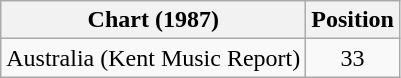<table class="wikitable">
<tr>
<th>Chart (1987)</th>
<th>Position</th>
</tr>
<tr>
<td align="left">Australia (Kent Music Report)</td>
<td align="center">33</td>
</tr>
</table>
